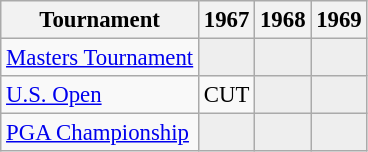<table class="wikitable" style="font-size:95%;text-align:center;">
<tr>
<th>Tournament</th>
<th>1967</th>
<th>1968</th>
<th>1969</th>
</tr>
<tr>
<td align=left><a href='#'>Masters Tournament</a></td>
<td style="background:#eeeeee;"></td>
<td style="background:#eeeeee;"></td>
<td style="background:#eeeeee;"></td>
</tr>
<tr>
<td align=left><a href='#'>U.S. Open</a></td>
<td>CUT</td>
<td style="background:#eeeeee;"></td>
<td style="background:#eeeeee;"></td>
</tr>
<tr>
<td align=left><a href='#'>PGA Championship</a></td>
<td style="background:#eeeeee;"></td>
<td style="background:#eeeeee;"></td>
<td style="background:#eeeeee;"></td>
</tr>
</table>
